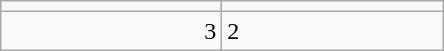<table class="wikitable">
<tr>
<td align="center" width="140"></td>
<td align="center" width="140"></td>
</tr>
<tr>
<td align="right">3</td>
<td>2</td>
</tr>
</table>
